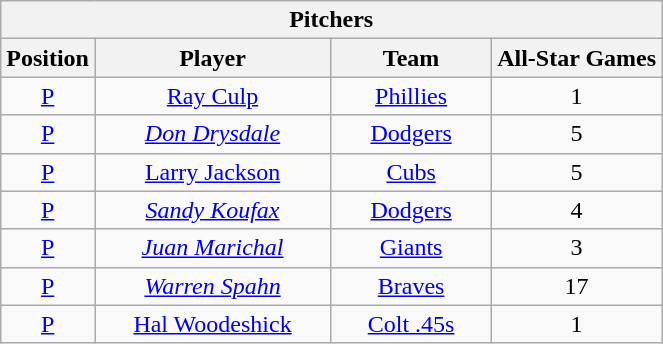<table class="wikitable" style="font-size: 100%; text-align:right;">
<tr>
<th colspan="4">Pitchers</th>
</tr>
<tr>
<th>Position</th>
<th width="150">Player</th>
<th width="100">Team</th>
<th>All-Star Games</th>
</tr>
<tr>
<td align="center"><a href='#'>P</a></td>
<td align="center"><a href='#'>Ray Culp</a></td>
<td align="center"><a href='#'>Phillies</a></td>
<td align="center">1</td>
</tr>
<tr>
<td align="center"><a href='#'>P</a></td>
<td align="center"><em><a href='#'>Don Drysdale</a></em></td>
<td align="center"><a href='#'>Dodgers</a></td>
<td align="center">5</td>
</tr>
<tr>
<td align="center"><a href='#'>P</a></td>
<td align="center"><a href='#'>Larry Jackson</a></td>
<td align="center"><a href='#'>Cubs</a></td>
<td align="center">5</td>
</tr>
<tr>
<td align="center"><a href='#'>P</a></td>
<td align="center"><em><a href='#'>Sandy Koufax</a></em></td>
<td align="center"><a href='#'>Dodgers</a></td>
<td align="center">4</td>
</tr>
<tr>
<td align="center"><a href='#'>P</a></td>
<td align="center"><em><a href='#'>Juan Marichal</a></em></td>
<td align="center"><a href='#'>Giants</a></td>
<td align="center">3</td>
</tr>
<tr>
<td align="center"><a href='#'>P</a></td>
<td align="center"><em><a href='#'>Warren Spahn</a></em></td>
<td align="center"><a href='#'>Braves</a></td>
<td align="center">17</td>
</tr>
<tr>
<td align="center"><a href='#'>P</a></td>
<td align="center"><a href='#'>Hal Woodeshick</a></td>
<td align="center"><a href='#'>Colt .45s</a></td>
<td align="center">1</td>
</tr>
</table>
